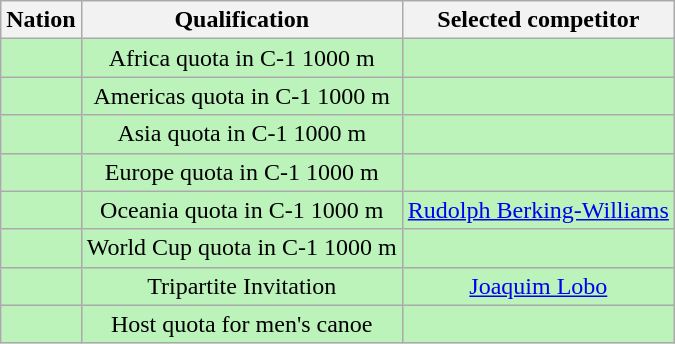<table class="wikitable" style="text-align:center">
<tr>
<th>Nation</th>
<th>Qualification</th>
<th>Selected competitor</th>
</tr>
<tr bgcolor=bbf3bb>
<td align="left"></td>
<td>Africa quota in C-1 1000 m</td>
<td></td>
</tr>
<tr bgcolor=bbf3bb>
<td align="left"></td>
<td>Americas quota in C-1 1000 m</td>
<td></td>
</tr>
<tr bgcolor=bbf3bb>
<td align="left"></td>
<td>Asia quota in C-1 1000 m</td>
<td></td>
</tr>
<tr bgcolor=bbf3bb>
<td align="left"></td>
<td>Europe quota in C-1 1000 m</td>
<td></td>
</tr>
<tr bgcolor=bbf3bb>
<td align="left"></td>
<td>Oceania quota in C-1 1000 m</td>
<td><a href='#'>Rudolph Berking-Williams</a></td>
</tr>
<tr bgcolor=bbf3bb>
<td align="left"></td>
<td>World Cup quota in C-1 1000 m</td>
<td></td>
</tr>
<tr bgcolor=bbf3bb>
<td align="left"></td>
<td>Tripartite Invitation</td>
<td><a href='#'>Joaquim Lobo</a></td>
</tr>
<tr bgcolor=bbf3bb>
<td align="left"></td>
<td>Host quota for men's canoe</td>
<td></td>
</tr>
</table>
